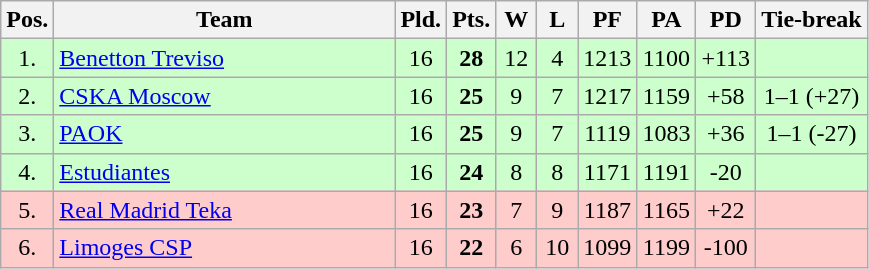<table class="wikitable" style="text-align:center">
<tr>
<th width=15>Pos.</th>
<th width=220>Team</th>
<th width=20>Pld.</th>
<th width=20>Pts.</th>
<th width=20>W</th>
<th width=20>L</th>
<th width=20>PF</th>
<th width=20>PA</th>
<th width=20>PD</th>
<th>Tie-break</th>
</tr>
<tr style="background: #ccffcc;">
<td>1.</td>
<td align=left> <a href='#'>Benetton Treviso</a></td>
<td>16</td>
<td><strong>28</strong></td>
<td>12</td>
<td>4</td>
<td>1213</td>
<td>1100</td>
<td>+113</td>
<td></td>
</tr>
<tr style="background: #ccffcc;">
<td>2.</td>
<td align=left> <a href='#'>CSKA Moscow</a></td>
<td>16</td>
<td><strong>25</strong></td>
<td>9</td>
<td>7</td>
<td>1217</td>
<td>1159</td>
<td>+58</td>
<td>1–1 (+27)</td>
</tr>
<tr style="background: #ccffcc;">
<td>3.</td>
<td align=left> <a href='#'>PAOK</a></td>
<td>16</td>
<td><strong>25</strong></td>
<td>9</td>
<td>7</td>
<td>1119</td>
<td>1083</td>
<td>+36</td>
<td>1–1 (-27)</td>
</tr>
<tr style="background: #ccffcc;">
<td>4.</td>
<td align=left> <a href='#'>Estudiantes</a></td>
<td>16</td>
<td><strong>24</strong></td>
<td>8</td>
<td>8</td>
<td>1171</td>
<td>1191</td>
<td>-20</td>
<td></td>
</tr>
<tr style="background: #ffcccc;">
<td>5.</td>
<td align=left> <a href='#'>Real Madrid Teka</a></td>
<td>16</td>
<td><strong>23</strong></td>
<td>7</td>
<td>9</td>
<td>1187</td>
<td>1165</td>
<td>+22</td>
<td></td>
</tr>
<tr style="background: #ffcccc;">
<td>6.</td>
<td align=left> <a href='#'>Limoges CSP</a></td>
<td>16</td>
<td><strong>22</strong></td>
<td>6</td>
<td>10</td>
<td>1099</td>
<td>1199</td>
<td>-100</td>
<td></td>
</tr>
</table>
